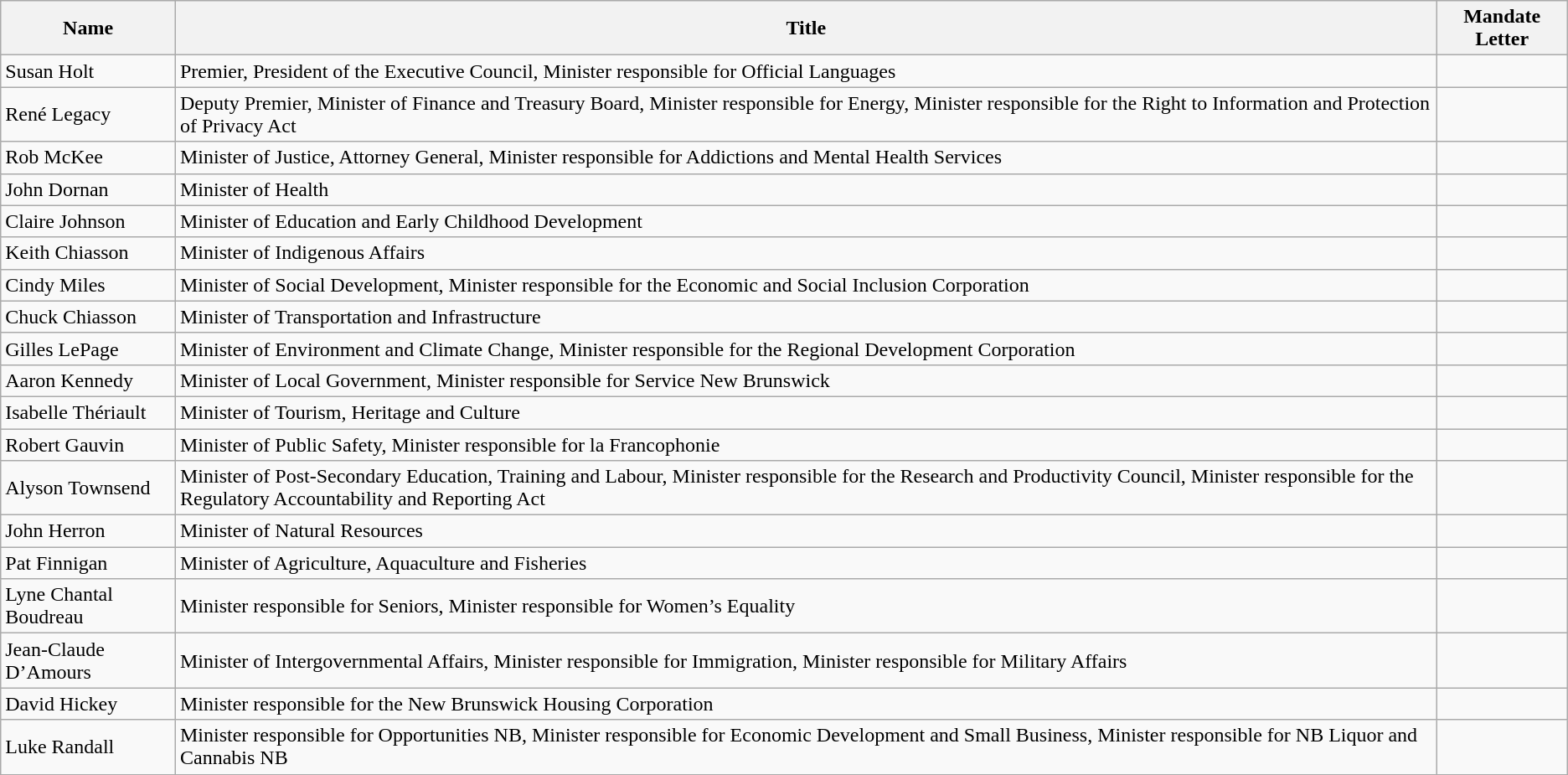<table class="wikitable">
<tr>
<th>Name</th>
<th>Title</th>
<th>Mandate Letter</th>
</tr>
<tr>
<td>Susan Holt</td>
<td>Premier, President of the Executive Council, Minister responsible for Official Languages</td>
<td></td>
</tr>
<tr>
<td>René Legacy</td>
<td>Deputy Premier, Minister of Finance and Treasury Board, Minister responsible for Energy, Minister responsible for the Right to Information and Protection of Privacy Act</td>
<td></td>
</tr>
<tr>
<td>Rob McKee</td>
<td>Minister of Justice, Attorney General, Minister responsible for Addictions and Mental Health Services</td>
<td></td>
</tr>
<tr>
<td>John Dornan</td>
<td>Minister of Health</td>
<td></td>
</tr>
<tr>
<td>Claire Johnson</td>
<td>Minister of Education and Early Childhood Development</td>
<td></td>
</tr>
<tr>
<td>Keith Chiasson</td>
<td>Minister of Indigenous Affairs</td>
<td></td>
</tr>
<tr>
<td>Cindy Miles</td>
<td>Minister of Social Development, Minister responsible for the Economic and Social Inclusion Corporation</td>
<td></td>
</tr>
<tr>
<td>Chuck Chiasson</td>
<td>Minister of Transportation and Infrastructure</td>
<td></td>
</tr>
<tr>
<td>Gilles LePage</td>
<td>Minister of Environment and Climate Change, Minister responsible for the Regional Development Corporation</td>
<td></td>
</tr>
<tr>
<td>Aaron Kennedy</td>
<td>Minister of Local Government, Minister responsible for Service New Brunswick</td>
<td></td>
</tr>
<tr>
<td>Isabelle Thériault</td>
<td>Minister of Tourism, Heritage and Culture</td>
<td></td>
</tr>
<tr>
<td>Robert Gauvin</td>
<td>Minister of Public Safety, Minister responsible for la Francophonie</td>
<td></td>
</tr>
<tr>
<td>Alyson Townsend</td>
<td>Minister of Post-Secondary Education, Training and Labour, Minister responsible for the Research and Productivity Council, Minister responsible for the Regulatory Accountability and Reporting Act</td>
<td></td>
</tr>
<tr>
<td>John Herron</td>
<td>Minister of Natural Resources</td>
<td></td>
</tr>
<tr>
<td>Pat Finnigan</td>
<td>Minister of Agriculture, Aquaculture and Fisheries</td>
<td></td>
</tr>
<tr>
<td>Lyne Chantal Boudreau</td>
<td>Minister responsible for Seniors, Minister responsible for Women’s Equality</td>
<td></td>
</tr>
<tr>
<td>Jean-Claude D’Amours</td>
<td>Minister of Intergovernmental Affairs, Minister responsible for Immigration, Minister responsible for Military Affairs</td>
<td></td>
</tr>
<tr>
<td>David Hickey</td>
<td>Minister responsible for the New Brunswick Housing Corporation</td>
<td></td>
</tr>
<tr>
<td>Luke Randall</td>
<td>Minister responsible for Opportunities NB, Minister responsible for Economic Development and Small Business, Minister responsible for NB Liquor and Cannabis NB</td>
<td></td>
</tr>
</table>
